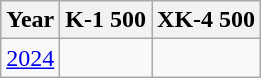<table class="wikitable" style="text-align:center;">
<tr>
<th>Year</th>
<th>K-1 500</th>
<th>XK-4 500</th>
</tr>
<tr>
<td><a href='#'>2024</a></td>
<td></td>
<td></td>
</tr>
</table>
